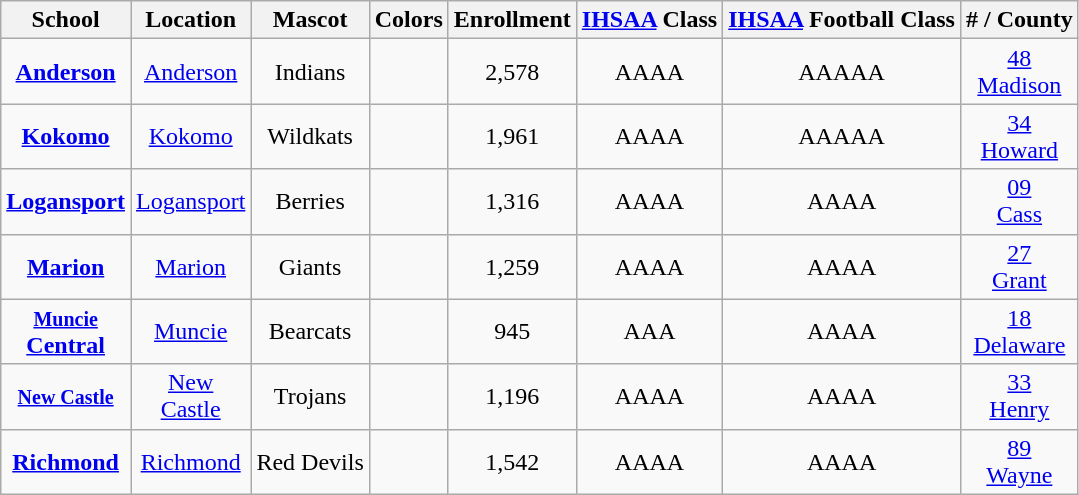<table class="wikitable" style="text-align:center;">
<tr>
<th>School</th>
<th>Location</th>
<th>Mascot</th>
<th>Colors</th>
<th>Enrollment</th>
<th><a href='#'>IHSAA</a> Class</th>
<th><a href='#'>IHSAA</a> Football Class</th>
<th># / County</th>
</tr>
<tr>
<td><strong><a href='#'>Anderson</a></strong></td>
<td><a href='#'>Anderson</a></td>
<td>Indians</td>
<td>  </td>
<td>2,578</td>
<td>AAAA</td>
<td>AAAAA</td>
<td><a href='#'>48 <br> Madison</a></td>
</tr>
<tr>
<td><strong><a href='#'>Kokomo</a></strong></td>
<td><a href='#'>Kokomo</a></td>
<td>Wildkats</td>
<td>  </td>
<td>1,961</td>
<td>AAAA</td>
<td>AAAAA</td>
<td><a href='#'>34 <br> Howard</a></td>
</tr>
<tr>
<td><strong><a href='#'>Logansport</a></strong></td>
<td><a href='#'>Logansport</a></td>
<td>Berries</td>
<td>  </td>
<td>1,316</td>
<td>AAAA</td>
<td>AAAA</td>
<td><a href='#'>09 <br> Cass</a></td>
</tr>
<tr>
<td><strong><a href='#'>Marion</a></strong></td>
<td><a href='#'>Marion</a></td>
<td>Giants</td>
<td>  </td>
<td>1,259</td>
<td>AAAA</td>
<td>AAAA</td>
<td><a href='#'>27 <br> Grant</a></td>
</tr>
<tr>
<td><strong><a href='#'><small>Muncie</small> <br> Central</a></strong></td>
<td><a href='#'>Muncie</a></td>
<td>Bearcats</td>
<td> </td>
<td>945</td>
<td>AAA</td>
<td>AAAA</td>
<td><a href='#'>18 <br> Delaware</a></td>
</tr>
<tr>
<td><strong><a href='#'><small>New Castle</small></a><br></strong></td>
<td><a href='#'>New <br> Castle</a></td>
<td>Trojans</td>
<td> </td>
<td>1,196</td>
<td>AAAA</td>
<td>AAAA</td>
<td><a href='#'>33 <br> Henry</a></td>
</tr>
<tr>
<td><strong><a href='#'>Richmond</a></strong></td>
<td><a href='#'>Richmond</a></td>
<td>Red Devils</td>
<td> </td>
<td>1,542</td>
<td>AAAA</td>
<td>AAAA</td>
<td><a href='#'>89 <br> Wayne</a></td>
</tr>
</table>
